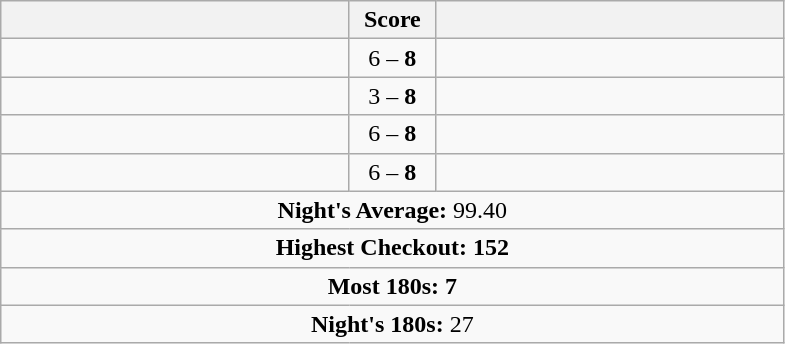<table class=wikitable style="text-align:center">
<tr>
<th width=225></th>
<th width=50>Score</th>
<th width=225></th>
</tr>
<tr align=left>
<td align=right></td>
<td align=center>6 – <strong>8</strong></td>
<td></td>
</tr>
<tr align=left>
<td align=right></td>
<td align=center>3 – <strong>8</strong></td>
<td></td>
</tr>
<tr align=left>
<td align=right></td>
<td align=center>6 – <strong>8</strong></td>
<td></td>
</tr>
<tr align=left>
<td align=right></td>
<td align=center>6 – <strong>8</strong></td>
<td></td>
</tr>
<tr align=center>
<td colspan="3"><strong>Night's Average:</strong> 99.40</td>
</tr>
<tr align=center>
<td colspan="3"><strong>Highest Checkout:</strong>  <strong>152</strong></td>
</tr>
<tr align=center>
<td colspan="3"><strong>Most 180s:</strong>  <strong>7</strong></td>
</tr>
<tr align=center>
<td colspan="3"><strong>Night's 180s:</strong> 27</td>
</tr>
</table>
